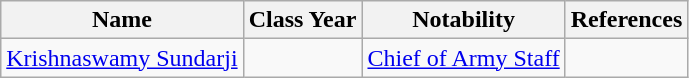<table class="wikitable">
<tr>
<th>Name</th>
<th>Class Year</th>
<th>Notability</th>
<th>References</th>
</tr>
<tr>
<td><a href='#'>Krishnaswamy Sundarji</a></td>
<td></td>
<td><a href='#'>Chief of Army Staff</a></td>
<td></td>
</tr>
</table>
